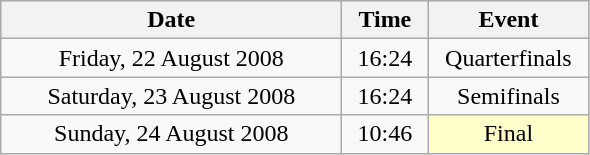<table class="wikitable" style="text-align:center;">
<tr>
<th width="220">Date</th>
<th width="50">Time</th>
<th width="100">Event</th>
</tr>
<tr>
<td>Friday, 22 August 2008</td>
<td>16:24</td>
<td>Quarterfinals</td>
</tr>
<tr>
<td>Saturday, 23 August 2008</td>
<td>16:24</td>
<td>Semifinals</td>
</tr>
<tr>
<td>Sunday, 24 August 2008</td>
<td>10:46</td>
<td bgcolor="ffffcc">Final</td>
</tr>
</table>
